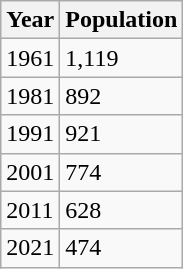<table class="wikitable">
<tr>
<th>Year</th>
<th>Population</th>
</tr>
<tr>
<td>1961</td>
<td>1,119</td>
</tr>
<tr>
<td>1981</td>
<td>892</td>
</tr>
<tr>
<td>1991</td>
<td>921</td>
</tr>
<tr>
<td>2001</td>
<td>774</td>
</tr>
<tr>
<td>2011</td>
<td>628</td>
</tr>
<tr>
<td>2021</td>
<td>474</td>
</tr>
</table>
